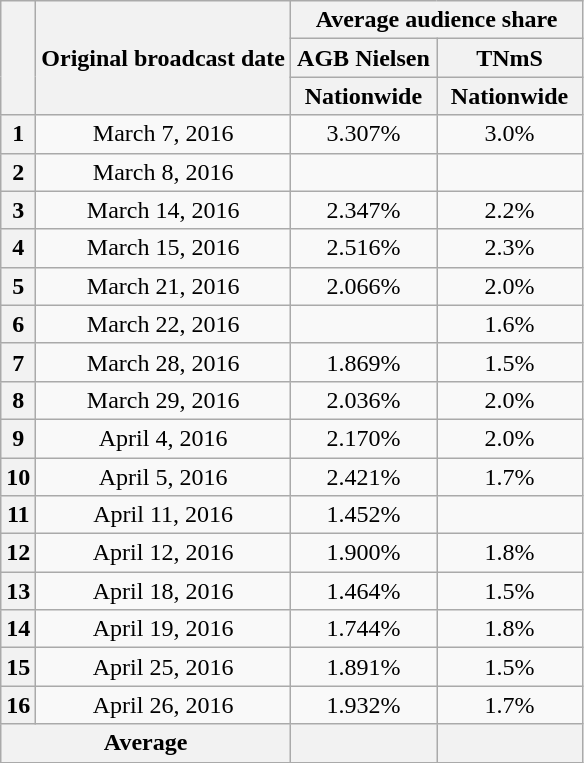<table class="wikitable" style="text-align:center">
<tr>
<th rowspan="3"></th>
<th rowspan="3">Original broadcast date</th>
<th colspan="2">Average audience share</th>
</tr>
<tr>
<th>AGB Nielsen</th>
<th>TNmS</th>
</tr>
<tr>
<th width="90">Nationwide</th>
<th width="90">Nationwide</th>
</tr>
<tr>
<th>1</th>
<td>March 7, 2016</td>
<td>3.307%</td>
<td>3.0%</td>
</tr>
<tr>
<th>2</th>
<td>March 8, 2016</td>
<td></td>
<td></td>
</tr>
<tr>
<th>3</th>
<td>March 14, 2016</td>
<td>2.347%</td>
<td>2.2%</td>
</tr>
<tr>
<th>4</th>
<td>March 15, 2016</td>
<td>2.516%</td>
<td>2.3%</td>
</tr>
<tr>
<th>5</th>
<td>March 21, 2016</td>
<td>2.066%</td>
<td>2.0%</td>
</tr>
<tr>
<th>6</th>
<td>March 22, 2016</td>
<td></td>
<td>1.6%</td>
</tr>
<tr>
<th>7</th>
<td>March 28, 2016</td>
<td>1.869%</td>
<td>1.5%</td>
</tr>
<tr>
<th>8</th>
<td>March 29, 2016</td>
<td>2.036%</td>
<td>2.0%</td>
</tr>
<tr>
<th>9</th>
<td>April 4, 2016</td>
<td>2.170%</td>
<td>2.0%</td>
</tr>
<tr>
<th>10</th>
<td>April 5, 2016</td>
<td>2.421%</td>
<td>1.7%</td>
</tr>
<tr>
<th>11</th>
<td>April 11, 2016</td>
<td>1.452%</td>
<td></td>
</tr>
<tr>
<th>12</th>
<td>April 12, 2016</td>
<td>1.900%</td>
<td>1.8%</td>
</tr>
<tr>
<th>13</th>
<td>April 18, 2016</td>
<td>1.464%</td>
<td>1.5%</td>
</tr>
<tr>
<th>14</th>
<td>April 19, 2016</td>
<td>1.744%</td>
<td>1.8%</td>
</tr>
<tr>
<th>15</th>
<td>April 25, 2016</td>
<td>1.891%</td>
<td>1.5%</td>
</tr>
<tr>
<th>16</th>
<td>April 26, 2016</td>
<td>1.932%</td>
<td>1.7%</td>
</tr>
<tr>
<th colspan="2">Average</th>
<th></th>
<th></th>
</tr>
</table>
